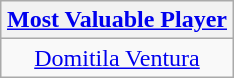<table class=wikitable style="text-align:center; margin:auto">
<tr>
<th><a href='#'>Most Valuable Player</a></th>
</tr>
<tr>
<td> <a href='#'>Domitila Ventura</a></td>
</tr>
</table>
